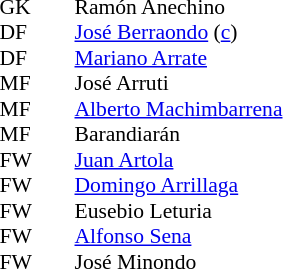<table style="font-size:90%; margin:0.2em auto;" cellspacing="0" cellpadding="0">
<tr>
<th width="25"></th>
<th width="25"></th>
</tr>
<tr>
<td>GK</td>
<td></td>
<td> Ramón Anechino</td>
</tr>
<tr>
<td>DF</td>
<td></td>
<td> <a href='#'>José Berraondo</a> (<a href='#'>c</a>)</td>
</tr>
<tr>
<td>DF</td>
<td></td>
<td> <a href='#'>Mariano Arrate</a></td>
</tr>
<tr>
<td>MF</td>
<td></td>
<td> José Arruti</td>
</tr>
<tr>
<td>MF</td>
<td></td>
<td> <a href='#'>Alberto Machimbarrena</a></td>
</tr>
<tr>
<td>MF</td>
<td></td>
<td> Barandiarán</td>
</tr>
<tr>
<td>FW</td>
<td></td>
<td> <a href='#'>Juan Artola</a></td>
</tr>
<tr>
<td>FW</td>
<td></td>
<td> <a href='#'>Domingo Arrillaga</a></td>
</tr>
<tr>
<td>FW</td>
<td></td>
<td> Eusebio Leturia</td>
</tr>
<tr>
<td>FW</td>
<td></td>
<td> <a href='#'>Alfonso Sena</a></td>
</tr>
<tr>
<td>FW</td>
<td></td>
<td> José Minondo</td>
</tr>
</table>
